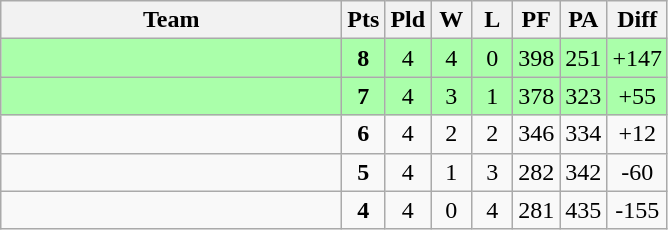<table class=wikitable style="text-align:center">
<tr>
<th width=220>Team</th>
<th width=20>Pts</th>
<th width=20>Pld</th>
<th width=20>W</th>
<th width=20>L</th>
<th width=20>PF</th>
<th width=20>PA</th>
<th width=25>Diff</th>
</tr>
<tr bgcolor=#aaffaa>
<td align=left></td>
<td><strong>8</strong></td>
<td>4</td>
<td>4</td>
<td>0</td>
<td>398</td>
<td>251</td>
<td>+147</td>
</tr>
<tr bgcolor=#aaffaa>
<td align=left></td>
<td><strong>7</strong></td>
<td>4</td>
<td>3</td>
<td>1</td>
<td>378</td>
<td>323</td>
<td>+55</td>
</tr>
<tr bgcolor=>
<td align=left></td>
<td><strong>6</strong></td>
<td>4</td>
<td>2</td>
<td>2</td>
<td>346</td>
<td>334</td>
<td>+12</td>
</tr>
<tr bgcolor=>
<td align=left></td>
<td><strong>5</strong></td>
<td>4</td>
<td>1</td>
<td>3</td>
<td>282</td>
<td>342</td>
<td>-60</td>
</tr>
<tr bgcolor=>
<td align=left><br></td>
<td><strong>4</strong></td>
<td>4</td>
<td>0</td>
<td>4</td>
<td>281</td>
<td>435</td>
<td>-155</td>
</tr>
</table>
